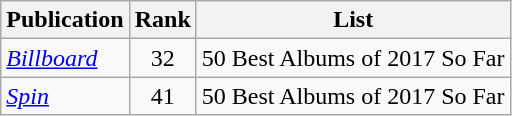<table class="wikitable plainrowheaders sortable">
<tr>
<th>Publication</th>
<th data-sort-type="number">Rank</th>
<th scope="col" class="unsortable">List</th>
</tr>
<tr Ad>
<td><em><a href='#'>Billboard</a></em></td>
<td align=center>32</td>
<td>50 Best Albums of 2017 So Far</td>
</tr>
<tr Ad>
<td><em><a href='#'>Spin</a></em></td>
<td align=center>41</td>
<td>50 Best Albums of 2017 So Far</td>
</tr>
</table>
